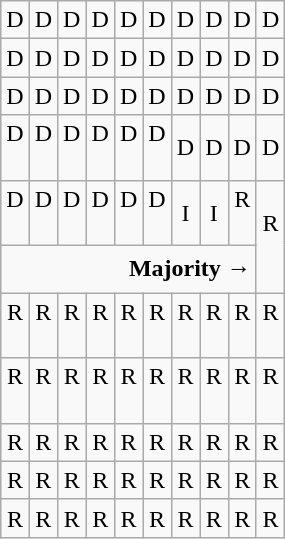<table class="wikitable"  style="text-align:center;">
<tr>
<td width=10% >D</td>
<td width=10% >D</td>
<td width=10% >D</td>
<td width=10% >D</td>
<td width=10% >D</td>
<td width=10% >D</td>
<td width=10% >D</td>
<td width=10% >D</td>
<td width=10% >D</td>
<td width=10% >D</td>
</tr>
<tr>
<td>D</td>
<td>D</td>
<td>D</td>
<td>D</td>
<td>D</td>
<td>D</td>
<td>D</td>
<td>D</td>
<td>D</td>
<td>D</td>
</tr>
<tr>
<td>D</td>
<td>D</td>
<td>D</td>
<td>D</td>
<td>D</td>
<td>D</td>
<td>D</td>
<td>D</td>
<td>D</td>
<td>D</td>
</tr>
<tr>
<td>D<br><br></td>
<td>D<br><br></td>
<td>D<br><br></td>
<td>D<br><br></td>
<td>D<br><br></td>
<td>D<br><br></td>
<td>D</td>
<td>D</td>
<td>D</td>
<td>D</td>
</tr>
<tr>
<td>D<br><br></td>
<td>D<br><br></td>
<td>D<br><br></td>
<td>D<br><br></td>
<td>D<br><br></td>
<td>D<br><br></td>
<td>I</td>
<td>I</td>
<td>R<br><br></td>
<td rowspan=2 >R<br><br></td>
</tr>
<tr style="height:2em">
<td colspan=9 style="text-align:right"><strong>Majority →</strong></td>
</tr>
<tr style="height:2em">
<td>R<br><br></td>
<td>R<br><br></td>
<td>R<br><br></td>
<td>R<br><br></td>
<td>R<br><br></td>
<td>R<br><br></td>
<td>R<br><br></td>
<td>R<br><br></td>
<td>R<br><br></td>
<td>R<br><br></td>
</tr>
<tr>
<td>R<br><br></td>
<td>R<br><br></td>
<td>R<br><br></td>
<td>R<br><br></td>
<td>R<br><br></td>
<td>R<br><br></td>
<td>R<br><br></td>
<td>R<br><br></td>
<td>R<br><br></td>
<td>R<br><br></td>
</tr>
<tr>
<td>R</td>
<td>R</td>
<td>R</td>
<td>R</td>
<td>R</td>
<td>R</td>
<td>R</td>
<td>R</td>
<td>R</td>
<td>R</td>
</tr>
<tr>
<td>R</td>
<td>R</td>
<td>R</td>
<td>R</td>
<td>R</td>
<td>R</td>
<td>R</td>
<td>R</td>
<td>R</td>
<td>R</td>
</tr>
<tr>
<td>R</td>
<td>R</td>
<td>R</td>
<td>R</td>
<td>R</td>
<td>R</td>
<td>R</td>
<td>R</td>
<td>R</td>
<td>R</td>
</tr>
</table>
